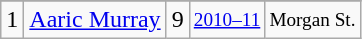<table class="wikitable">
<tr>
</tr>
<tr>
<td>1</td>
<td><a href='#'>Aaric Murray</a></td>
<td>9</td>
<td style="font-size:80%;"><a href='#'>2010–11</a></td>
<td style="font-size:80%;">Morgan St.</td>
</tr>
</table>
